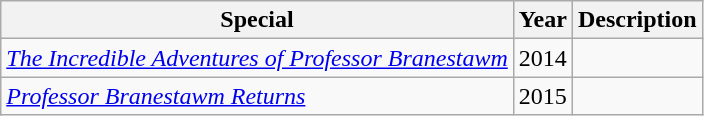<table class="wikitable sortable">
<tr>
<th>Special</th>
<th>Year</th>
<th>Description</th>
</tr>
<tr>
<td><em><a href='#'>The Incredible Adventures of Professor Branestawm</a></em></td>
<td>2014</td>
<td></td>
</tr>
<tr>
<td><em><a href='#'>Professor Branestawm Returns</a></em></td>
<td>2015</td>
<td></td>
</tr>
</table>
